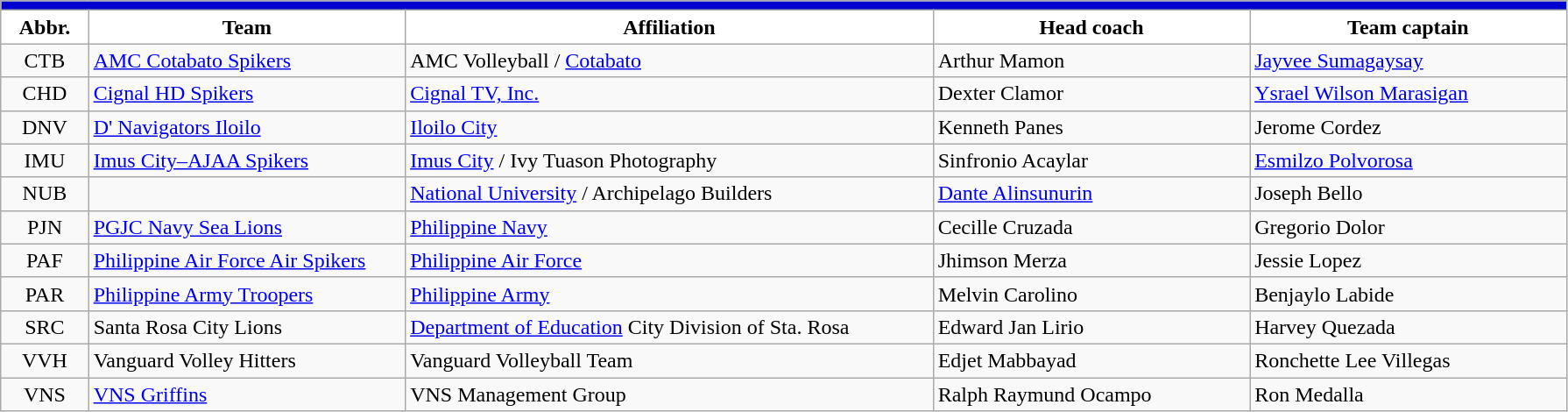<table class="wikitable" style="font-size:100%">
<tr>
<th style=background:#0000CD colspan="5"><span></span></th>
</tr>
<tr>
<th style="background:white; width:5%">Abbr.</th>
<th style="background:white; width:18%">Team</th>
<th style="background:white; width:30%">Affiliation</th>
<th style="background:white; width:18%">Head coach</th>
<th style="background:white; width:18%">Team captain</th>
</tr>
<tr>
<td style="text-align:center;">CTB</td>
<td> <a href='#'>AMC Cotabato Spikers</a></td>
<td>AMC Volleyball / <a href='#'>Cotabato</a></td>
<td>Arthur Mamon</td>
<td><a href='#'>Jayvee Sumagaysay</a></td>
</tr>
<tr>
<td style="text-align:center;">CHD</td>
<td> <a href='#'>Cignal HD Spikers</a></td>
<td><a href='#'>Cignal TV, Inc.</a></td>
<td>Dexter Clamor</td>
<td><a href='#'>Ysrael Wilson Marasigan</a></td>
</tr>
<tr>
<td style="text-align:center;">DNV</td>
<td> <a href='#'>D' Navigators Iloilo</a></td>
<td><a href='#'>Iloilo City</a></td>
<td>Kenneth Panes</td>
<td>Jerome Cordez</td>
</tr>
<tr>
<td style="text-align:center;">IMU</td>
<td> <a href='#'>Imus City–AJAA Spikers</a></td>
<td><a href='#'>Imus City</a> / Ivy Tuason Photography</td>
<td>Sinfronio Acaylar</td>
<td><a href='#'>Esmilzo Polvorosa</a></td>
</tr>
<tr>
<td style="text-align:center;">NUB</td>
<td></td>
<td><a href='#'>National University</a> / Archipelago Builders</td>
<td><a href='#'>Dante Alinsunurin</a></td>
<td>Joseph Bello</td>
</tr>
<tr>
<td style="text-align:center;">PJN</td>
<td> <a href='#'>PGJC Navy Sea Lions</a></td>
<td><a href='#'>Philippine Navy</a></td>
<td>Cecille Cruzada</td>
<td>Gregorio Dolor</td>
</tr>
<tr>
<td style="text-align:center;">PAF</td>
<td> <a href='#'>Philippine Air Force Air Spikers</a></td>
<td><a href='#'>Philippine Air Force</a></td>
<td>Jhimson Merza</td>
<td>Jessie Lopez</td>
</tr>
<tr>
<td style="text-align:center;">PAR</td>
<td> <a href='#'>Philippine Army Troopers</a></td>
<td><a href='#'>Philippine Army</a></td>
<td>Melvin Carolino</td>
<td>Benjaylo Labide</td>
</tr>
<tr>
<td style="text-align:center;">SRC</td>
<td> Santa Rosa City Lions</td>
<td><a href='#'>Department of Education</a> City Division of Sta. Rosa</td>
<td>Edward Jan Lirio</td>
<td>Harvey Quezada</td>
</tr>
<tr>
<td style="text-align:center;">VVH</td>
<td> Vanguard Volley Hitters</td>
<td>Vanguard Volleyball Team</td>
<td>Edjet Mabbayad</td>
<td>Ronchette Lee Villegas</td>
</tr>
<tr>
<td style="text-align:center;">VNS</td>
<td> <a href='#'>VNS Griffins</a></td>
<td>VNS Management Group</td>
<td>Ralph Raymund Ocampo</td>
<td>Ron Medalla</td>
</tr>
</table>
